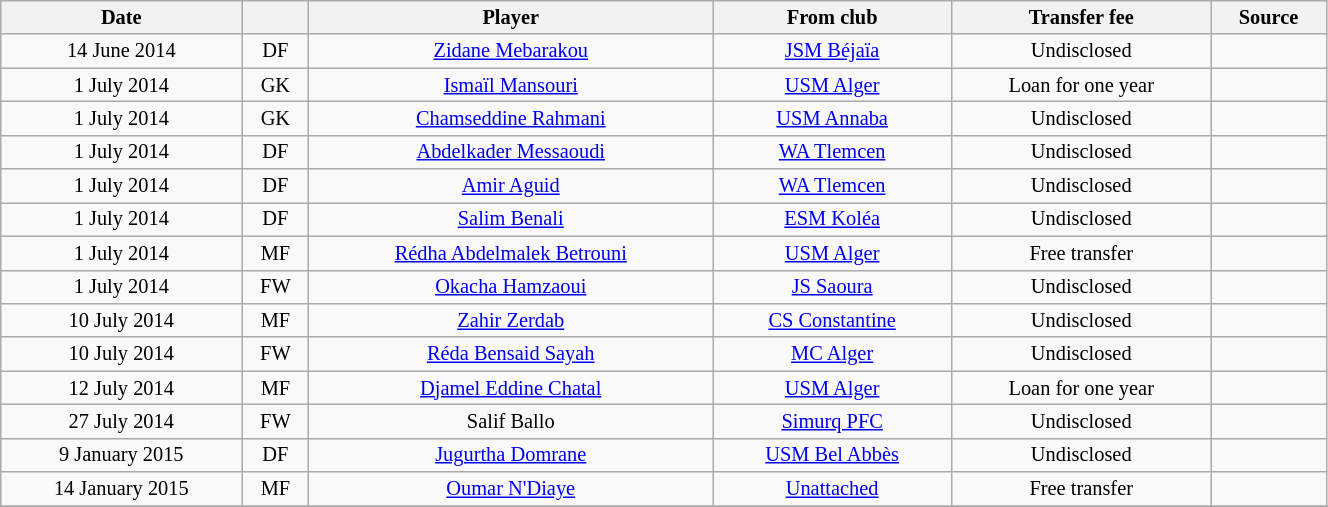<table class="wikitable sortable" style="width:70%; text-align:center; font-size:85%; text-align:centre;">
<tr>
<th><strong>Date</strong></th>
<th><strong></strong></th>
<th><strong>Player</strong></th>
<th><strong>From club</strong></th>
<th><strong>Transfer fee</strong></th>
<th><strong>Source</strong></th>
</tr>
<tr>
<td>14 June 2014</td>
<td>DF</td>
<td> <a href='#'>Zidane Mebarakou</a></td>
<td><a href='#'>JSM Béjaïa</a></td>
<td>Undisclosed</td>
<td></td>
</tr>
<tr>
<td>1 July 2014</td>
<td>GK</td>
<td> <a href='#'>Ismaïl Mansouri</a></td>
<td><a href='#'>USM Alger</a></td>
<td>Loan for one year</td>
<td></td>
</tr>
<tr>
<td>1 July 2014</td>
<td>GK</td>
<td> <a href='#'>Chamseddine Rahmani</a></td>
<td><a href='#'>USM Annaba</a></td>
<td>Undisclosed</td>
<td></td>
</tr>
<tr>
<td>1 July 2014</td>
<td>DF</td>
<td> <a href='#'>Abdelkader Messaoudi</a></td>
<td><a href='#'>WA Tlemcen</a></td>
<td>Undisclosed</td>
<td></td>
</tr>
<tr>
<td>1 July 2014</td>
<td>DF</td>
<td> <a href='#'>Amir Aguid</a></td>
<td><a href='#'>WA Tlemcen</a></td>
<td>Undisclosed</td>
<td></td>
</tr>
<tr>
<td>1 July 2014</td>
<td>DF</td>
<td> <a href='#'>Salim Benali</a></td>
<td><a href='#'>ESM Koléa</a></td>
<td>Undisclosed</td>
<td></td>
</tr>
<tr>
<td>1 July 2014</td>
<td>MF</td>
<td> <a href='#'>Rédha Abdelmalek Betrouni</a></td>
<td><a href='#'>USM Alger</a></td>
<td>Free transfer</td>
<td></td>
</tr>
<tr>
<td>1 July 2014</td>
<td>FW</td>
<td> <a href='#'>Okacha Hamzaoui</a></td>
<td><a href='#'>JS Saoura</a></td>
<td>Undisclosed</td>
<td></td>
</tr>
<tr>
<td>10 July 2014</td>
<td>MF</td>
<td> <a href='#'>Zahir Zerdab</a></td>
<td><a href='#'>CS Constantine</a></td>
<td>Undisclosed</td>
<td></td>
</tr>
<tr>
<td>10 July 2014</td>
<td>FW</td>
<td> <a href='#'>Réda Bensaid Sayah</a></td>
<td><a href='#'>MC Alger</a></td>
<td>Undisclosed</td>
<td></td>
</tr>
<tr>
<td>12 July 2014</td>
<td>MF</td>
<td> <a href='#'>Djamel Eddine Chatal</a></td>
<td><a href='#'>USM Alger</a></td>
<td>Loan for one year</td>
<td></td>
</tr>
<tr>
<td>27 July 2014</td>
<td>FW</td>
<td> Salif Ballo</td>
<td> <a href='#'>Simurq PFC</a></td>
<td>Undisclosed</td>
<td></td>
</tr>
<tr>
<td>9 January 2015</td>
<td>DF</td>
<td> <a href='#'>Jugurtha Domrane</a></td>
<td><a href='#'>USM Bel Abbès</a></td>
<td>Undisclosed</td>
<td></td>
</tr>
<tr>
<td>14 January 2015</td>
<td>MF</td>
<td> <a href='#'>Oumar N'Diaye</a></td>
<td><a href='#'>Unattached</a></td>
<td>Free transfer</td>
<td></td>
</tr>
<tr>
</tr>
</table>
